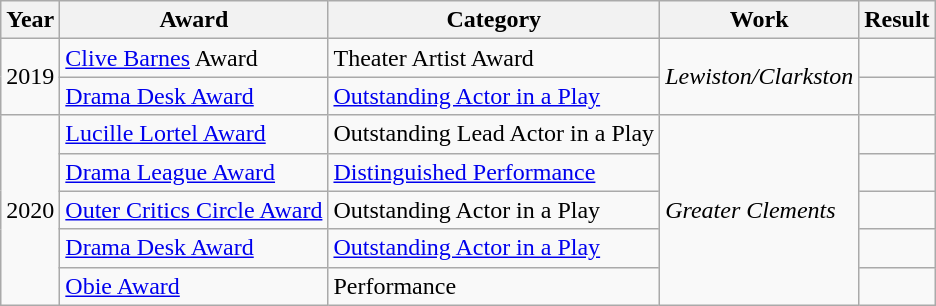<table class="wikitable">
<tr>
<th>Year</th>
<th>Award</th>
<th>Category</th>
<th>Work</th>
<th>Result</th>
</tr>
<tr>
<td rowspan="2">2019</td>
<td><a href='#'>Clive Barnes</a> Award</td>
<td>Theater Artist Award</td>
<td rowspan="2"><em>Lewiston/Clarkston</em></td>
<td></td>
</tr>
<tr>
<td><a href='#'>Drama Desk Award</a></td>
<td><a href='#'>Outstanding Actor in a Play</a></td>
<td></td>
</tr>
<tr>
<td rowspan="5">2020</td>
<td><a href='#'>Lucille Lortel Award</a></td>
<td>Outstanding Lead Actor in a Play</td>
<td rowspan="5"><em>Greater Clements</em></td>
<td></td>
</tr>
<tr>
<td><a href='#'>Drama League Award</a></td>
<td><a href='#'>Distinguished Performance</a></td>
<td></td>
</tr>
<tr>
<td><a href='#'>Outer Critics Circle Award</a></td>
<td>Outstanding Actor in a Play</td>
<td></td>
</tr>
<tr>
<td><a href='#'>Drama Desk Award</a></td>
<td><a href='#'>Outstanding Actor in a Play</a></td>
<td></td>
</tr>
<tr>
<td><a href='#'>Obie Award</a></td>
<td>Performance</td>
<td></td>
</tr>
</table>
